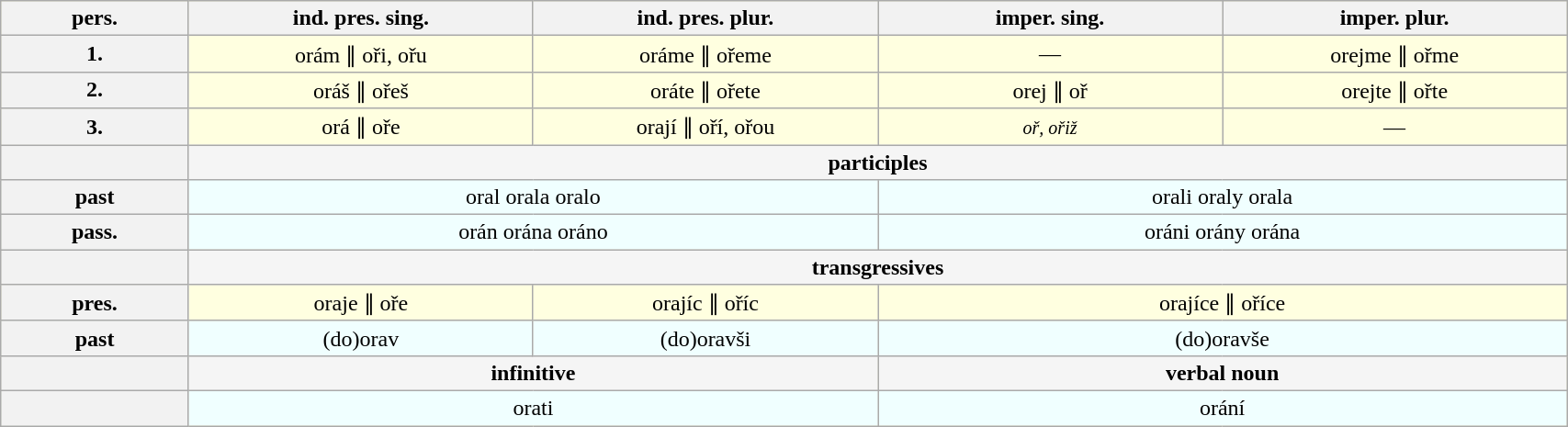<table class="wikitable" border="1" width=90% style="text-align:center; background:lightyellow">
<tr>
<th>pers.</th>
<th width=22%>ind. pres. sing.</th>
<th width=22%>ind. pres. plur.</th>
<th width=22%>imper. sing.</th>
<th width=22%>imper. plur.</th>
</tr>
<tr>
<th>1.</th>
<td>orám ∥ oři, ořu</td>
<td>oráme ∥ ořeme</td>
<td>—</td>
<td>orejme ∥ ořme</td>
</tr>
<tr>
<th>2.</th>
<td>oráš ∥ ořeš</td>
<td>oráte ∥ ořete</td>
<td>orej ∥ oř</td>
<td>orejte ∥ ořte</td>
</tr>
<tr>
<th>3.</th>
<td>orá ∥ oře</td>
<td>orají ∥ oří, ořou</td>
<td><small><em>oř, ořiž</em></small></td>
<td>—</td>
</tr>
<tr style="font-weight:bold; background:whitesmoke">
<th> </th>
<td colspan=4>participles</td>
</tr>
<tr style="background:azure">
<th>past</th>
<td colspan=2>oral orala oralo</td>
<td colspan=2>orali oraly orala</td>
</tr>
<tr style="background:azure">
<th>pass.</th>
<td colspan=2>orán orána oráno</td>
<td colspan=2>oráni orány orána</td>
</tr>
<tr style="font-weight:bold; background:whitesmoke">
<th> </th>
<td colspan=4>transgressives</td>
</tr>
<tr>
<th>pres.</th>
<td>oraje ∥ oře</td>
<td>orajíc ∥ oříc</td>
<td colspan=2>orajíce ∥ oříce</td>
</tr>
<tr style="background:azure">
<th>past</th>
<td>(do)orav</td>
<td>(do)oravši</td>
<td colspan=2>(do)oravše</td>
</tr>
<tr style="font-weight:bold; background:whitesmoke">
<th> </th>
<td colspan=2>infinitive</td>
<td colspan=2>verbal noun</td>
</tr>
<tr style="background:azure">
<th> </th>
<td colspan=2>orati</td>
<td colspan=2>orání</td>
</tr>
</table>
